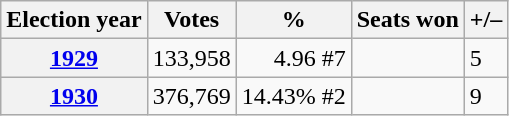<table class=wikitable style="text-align: right;">
<tr>
<th>Election year</th>
<th>Votes</th>
<th>%</th>
<th>Seats won</th>
<th>+/–</th>
</tr>
<tr>
<th><a href='#'>1929</a></th>
<td>133,958</td>
<td>4.96 #7</td>
<td align=left></td>
<td align=left> 5</td>
</tr>
<tr>
<th><a href='#'>1930</a></th>
<td>376,769</td>
<td>14.43% #2</td>
<td align=left></td>
<td align=left> 9</td>
</tr>
</table>
